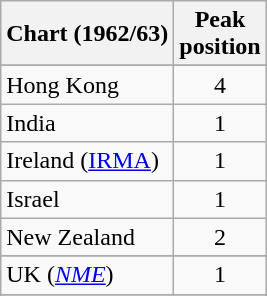<table class="wikitable">
<tr>
<th scope="col">Chart (1962/63)</th>
<th scope="col">Peak<br>position</th>
</tr>
<tr>
</tr>
<tr>
</tr>
<tr>
<td>Hong Kong </td>
<td align=center>4</td>
</tr>
<tr>
<td>India </td>
<td align=center>1</td>
</tr>
<tr>
<td>Ireland (<a href='#'>IRMA</a>)</td>
<td align=center>1</td>
</tr>
<tr>
<td>Israel </td>
<td align=center>1</td>
</tr>
<tr>
<td>New Zealand </td>
<td align=center>2</td>
</tr>
<tr>
</tr>
<tr>
<td align="left">UK (<em><a href='#'>NME</a></em>)</td>
<td style="text-align:center;">1</td>
</tr>
<tr>
</tr>
<tr>
</tr>
</table>
